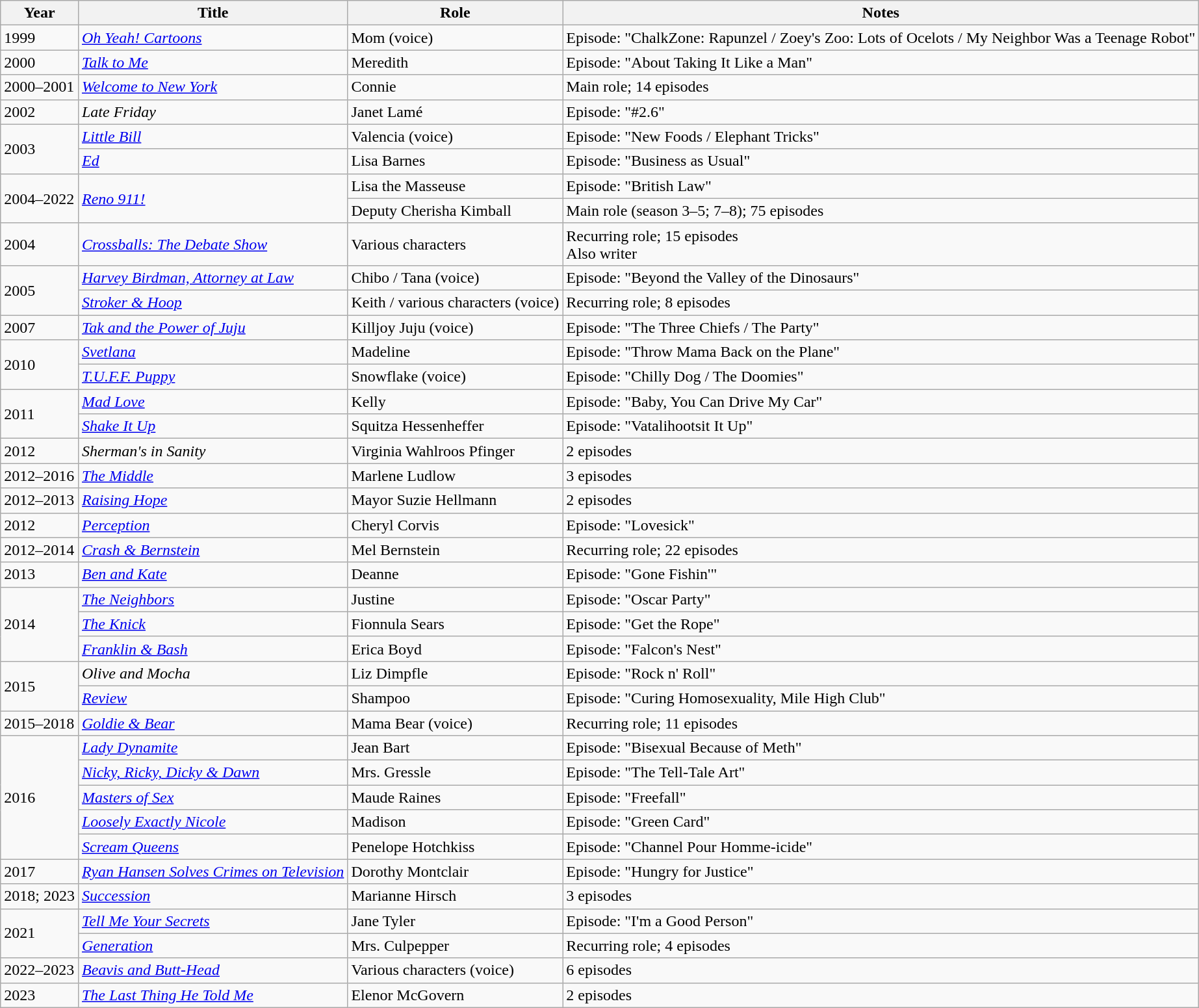<table class="wikitable sortable">
<tr>
<th>Year</th>
<th>Title</th>
<th>Role</th>
<th>Notes</th>
</tr>
<tr>
<td>1999</td>
<td><em><a href='#'>Oh Yeah! Cartoons</a></em></td>
<td>Mom (voice)</td>
<td>Episode: "ChalkZone: Rapunzel / Zoey's Zoo: Lots of Ocelots / My Neighbor Was a Teenage Robot"</td>
</tr>
<tr>
<td>2000</td>
<td><em><a href='#'>Talk to Me</a></em></td>
<td>Meredith</td>
<td>Episode: "About Taking It Like a Man"</td>
</tr>
<tr>
<td>2000–2001</td>
<td><em><a href='#'>Welcome to New York</a></em></td>
<td>Connie</td>
<td>Main role; 14 episodes</td>
</tr>
<tr>
<td>2002</td>
<td><em>Late Friday</em></td>
<td>Janet Lamé</td>
<td>Episode: "#2.6"</td>
</tr>
<tr>
<td rowspan="2">2003</td>
<td><em><a href='#'>Little Bill</a></em></td>
<td>Valencia (voice)</td>
<td>Episode: "New Foods / Elephant Tricks"</td>
</tr>
<tr>
<td><em><a href='#'>Ed</a></em></td>
<td>Lisa Barnes</td>
<td>Episode: "Business as Usual"</td>
</tr>
<tr>
<td rowspan="2">2004–2022</td>
<td rowspan="2"><em><a href='#'>Reno 911!</a></em></td>
<td>Lisa the Masseuse</td>
<td>Episode: "British Law"</td>
</tr>
<tr>
<td>Deputy Cherisha Kimball</td>
<td>Main role (season 3–5; 7–8); 75 episodes</td>
</tr>
<tr>
<td>2004</td>
<td><em><a href='#'>Crossballs: The Debate Show</a></em></td>
<td>Various characters</td>
<td>Recurring role; 15 episodes<br>Also writer</td>
</tr>
<tr>
<td rowspan="2">2005</td>
<td><em><a href='#'>Harvey Birdman, Attorney at Law</a></em></td>
<td>Chibo / Tana (voice)</td>
<td>Episode: "Beyond the Valley of the Dinosaurs"</td>
</tr>
<tr>
<td><em><a href='#'>Stroker & Hoop</a></em></td>
<td>Keith / various characters (voice)</td>
<td>Recurring role; 8 episodes</td>
</tr>
<tr>
<td>2007</td>
<td><em><a href='#'>Tak and the Power of Juju</a></em></td>
<td>Killjoy Juju (voice)</td>
<td>Episode: "The Three Chiefs / The Party"</td>
</tr>
<tr>
<td rowspan="2">2010</td>
<td><em><a href='#'>Svetlana</a></em></td>
<td>Madeline</td>
<td>Episode: "Throw Mama Back on the Plane"</td>
</tr>
<tr>
<td><em><a href='#'>T.U.F.F. Puppy</a></em></td>
<td>Snowflake (voice)</td>
<td>Episode: "Chilly Dog / The Doomies"</td>
</tr>
<tr>
<td rowspan="2">2011</td>
<td><em><a href='#'>Mad Love</a></em></td>
<td>Kelly</td>
<td>Episode: "Baby, You Can Drive My Car"</td>
</tr>
<tr>
<td><em><a href='#'>Shake It Up</a></em></td>
<td>Squitza Hessenheffer</td>
<td>Episode: "Vatalihootsit It Up"</td>
</tr>
<tr>
<td>2012</td>
<td><em>Sherman's in Sanity</em></td>
<td>Virginia Wahlroos Pfinger</td>
<td>2 episodes</td>
</tr>
<tr>
<td>2012–2016</td>
<td><em><a href='#'>The Middle</a></em></td>
<td>Marlene Ludlow</td>
<td>3 episodes</td>
</tr>
<tr>
<td>2012–2013</td>
<td><em><a href='#'>Raising Hope</a></em></td>
<td>Mayor Suzie Hellmann</td>
<td>2 episodes</td>
</tr>
<tr>
<td>2012</td>
<td><em><a href='#'>Perception</a></em></td>
<td>Cheryl Corvis</td>
<td>Episode: "Lovesick"</td>
</tr>
<tr>
<td>2012–2014</td>
<td><em><a href='#'>Crash & Bernstein</a></em></td>
<td>Mel Bernstein</td>
<td>Recurring role; 22 episodes</td>
</tr>
<tr>
<td>2013</td>
<td><em><a href='#'>Ben and Kate</a></em></td>
<td>Deanne</td>
<td>Episode: "Gone Fishin'"</td>
</tr>
<tr>
<td rowspan="3">2014</td>
<td><em><a href='#'>The Neighbors</a></em></td>
<td>Justine</td>
<td>Episode: "Oscar Party"</td>
</tr>
<tr>
<td><em><a href='#'>The Knick</a></em></td>
<td>Fionnula Sears</td>
<td>Episode: "Get the Rope"</td>
</tr>
<tr>
<td><em><a href='#'>Franklin & Bash</a></em></td>
<td>Erica Boyd</td>
<td>Episode: "Falcon's Nest"</td>
</tr>
<tr>
<td rowspan="2">2015</td>
<td><em>Olive and Mocha</em></td>
<td>Liz Dimpfle</td>
<td>Episode: "Rock n' Roll"</td>
</tr>
<tr>
<td><em><a href='#'>Review</a></em></td>
<td>Shampoo</td>
<td>Episode: "Curing Homosexuality, Mile High Club"</td>
</tr>
<tr>
<td>2015–2018</td>
<td><em><a href='#'>Goldie & Bear</a></em></td>
<td>Mama Bear (voice)</td>
<td>Recurring role; 11 episodes</td>
</tr>
<tr>
<td rowspan="5">2016</td>
<td><em><a href='#'>Lady Dynamite</a></em></td>
<td>Jean Bart</td>
<td>Episode: "Bisexual Because of Meth"</td>
</tr>
<tr>
<td><em><a href='#'>Nicky, Ricky, Dicky & Dawn</a></em></td>
<td>Mrs. Gressle</td>
<td>Episode: "The Tell-Tale Art"</td>
</tr>
<tr>
<td><em><a href='#'>Masters of Sex</a></em></td>
<td>Maude Raines</td>
<td>Episode: "Freefall"</td>
</tr>
<tr>
<td><em><a href='#'>Loosely Exactly Nicole</a></em></td>
<td>Madison</td>
<td>Episode: "Green Card"</td>
</tr>
<tr>
<td><em><a href='#'>Scream Queens</a></em></td>
<td>Penelope Hotchkiss</td>
<td>Episode: "Channel Pour Homme-icide"</td>
</tr>
<tr>
<td>2017</td>
<td><em><a href='#'>Ryan Hansen Solves Crimes on Television</a></em></td>
<td>Dorothy Montclair</td>
<td>Episode: "Hungry for Justice"</td>
</tr>
<tr>
<td>2018; 2023</td>
<td><em><a href='#'>Succession</a></em></td>
<td>Marianne Hirsch</td>
<td>3 episodes</td>
</tr>
<tr>
<td rowspan="2">2021</td>
<td><em><a href='#'>Tell Me Your Secrets</a></em></td>
<td>Jane Tyler</td>
<td>Episode: "I'm a Good Person"</td>
</tr>
<tr>
<td><em><a href='#'>Generation</a></em></td>
<td>Mrs. Culpepper</td>
<td>Recurring role; 4 episodes</td>
</tr>
<tr>
<td>2022–2023</td>
<td><em><a href='#'>Beavis and Butt-Head</a></em></td>
<td>Various characters (voice)</td>
<td>6 episodes</td>
</tr>
<tr>
<td>2023</td>
<td><em><a href='#'>The Last Thing He Told Me</a></em></td>
<td>Elenor McGovern</td>
<td>2 episodes</td>
</tr>
</table>
